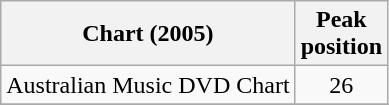<table class="wikitable">
<tr>
<th align="left">Chart (2005)</th>
<th align="left">Peak<br>position</th>
</tr>
<tr>
<td align="left">Australian Music DVD Chart</td>
<td align="center">26</td>
</tr>
<tr>
</tr>
</table>
